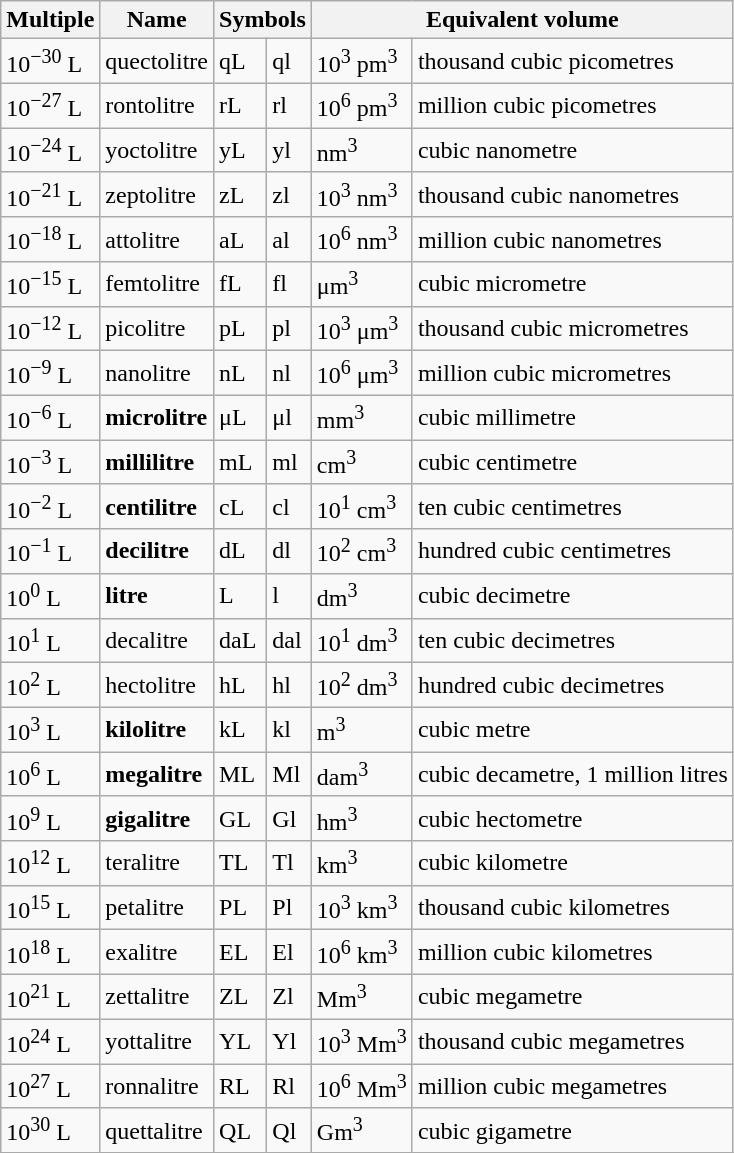<table class="wikitable" style="text-align:centre">
<tr>
<th>Multiple</th>
<th>Name</th>
<th colspan="2">Symbols</th>
<th colspan="2">Equivalent volume</th>
</tr>
<tr>
<td>10<sup>−30</sup> L</td>
<td>quectolitre</td>
<td>qL</td>
<td>ql</td>
<td>10<sup>3</sup> pm<sup>3</sup></td>
<td>thousand cubic picometres</td>
</tr>
<tr>
<td>10<sup>−27</sup> L</td>
<td>rontolitre</td>
<td>rL</td>
<td>rl</td>
<td>10<sup>6</sup> pm<sup>3</sup></td>
<td>million cubic picometres</td>
</tr>
<tr>
<td>10<sup>−24</sup> L</td>
<td>yoctolitre</td>
<td>yL</td>
<td>yl</td>
<td>nm<sup>3</sup></td>
<td>cubic nanometre</td>
</tr>
<tr>
<td>10<sup>−21</sup> L</td>
<td>zeptolitre</td>
<td>zL</td>
<td>zl</td>
<td>10<sup>3</sup> nm<sup>3</sup></td>
<td>thousand cubic nanometres</td>
</tr>
<tr>
<td>10<sup>−18</sup> L</td>
<td>attolitre</td>
<td>aL</td>
<td>al</td>
<td>10<sup>6</sup> nm<sup>3</sup></td>
<td>million cubic nanometres</td>
</tr>
<tr>
<td>10<sup>−15</sup> L</td>
<td>femtolitre</td>
<td>fL</td>
<td>fl</td>
<td>μm<sup>3</sup></td>
<td>cubic micrometre</td>
</tr>
<tr>
<td>10<sup>−12</sup> L</td>
<td>picolitre</td>
<td>pL</td>
<td>pl</td>
<td>10<sup>3</sup> μm<sup>3</sup></td>
<td>thousand cubic micrometres</td>
</tr>
<tr>
<td>10<sup>−9</sup> L</td>
<td>nanolitre</td>
<td>nL</td>
<td>nl</td>
<td>10<sup>6</sup> μm<sup>3</sup></td>
<td>million cubic micrometres</td>
</tr>
<tr>
<td>10<sup>−6</sup> L</td>
<td><strong>microlitre</strong></td>
<td>μL</td>
<td>μl</td>
<td>mm<sup>3</sup></td>
<td>cubic millimetre</td>
</tr>
<tr>
<td>10<sup>−3</sup> L</td>
<td><strong>millilitre</strong></td>
<td>mL</td>
<td>ml</td>
<td>cm<sup>3</sup></td>
<td>cubic centimetre</td>
</tr>
<tr>
<td>10<sup>−2</sup> L</td>
<td><strong>centilitre</strong></td>
<td>cL</td>
<td>cl</td>
<td>10<sup>1</sup> cm<sup>3</sup></td>
<td>ten cubic centimetres</td>
</tr>
<tr>
<td>10<sup>−1</sup> L</td>
<td><strong>decilitre</strong></td>
<td>dL</td>
<td>dl</td>
<td>10<sup>2</sup> cm<sup>3</sup></td>
<td>hundred cubic centimetres</td>
</tr>
<tr>
<td>10<sup>0</sup> L</td>
<td><strong>litre</strong></td>
<td>L</td>
<td>l</td>
<td>dm<sup>3</sup></td>
<td>cubic decimetre</td>
</tr>
<tr>
<td>10<sup>1</sup> L</td>
<td>decalitre</td>
<td>daL</td>
<td>dal</td>
<td>10<sup>1</sup> dm<sup>3</sup></td>
<td>ten cubic decimetres</td>
</tr>
<tr>
<td>10<sup>2</sup> L</td>
<td>hectolitre</td>
<td>hL</td>
<td>hl</td>
<td>10<sup>2</sup> dm<sup>3</sup></td>
<td>hundred cubic decimetres</td>
</tr>
<tr>
<td>10<sup>3</sup> L</td>
<td><strong>kilolitre</strong></td>
<td>kL</td>
<td>kl</td>
<td>m<sup>3</sup></td>
<td>cubic metre</td>
</tr>
<tr>
<td>10<sup>6</sup> L</td>
<td><strong>megalitre</strong></td>
<td>ML</td>
<td>Ml</td>
<td>dam<sup>3</sup></td>
<td>cubic decametre, 1 million litres</td>
</tr>
<tr>
<td>10<sup>9</sup> L</td>
<td><strong>gigalitre</strong></td>
<td>GL</td>
<td>Gl</td>
<td>hm<sup>3</sup></td>
<td>cubic hectometre</td>
</tr>
<tr>
<td>10<sup>12</sup> L</td>
<td>teralitre</td>
<td>TL</td>
<td>Tl</td>
<td>km<sup>3</sup></td>
<td>cubic kilometre</td>
</tr>
<tr>
<td>10<sup>15</sup> L</td>
<td>petalitre</td>
<td>PL</td>
<td>Pl</td>
<td>10<sup>3</sup> km<sup>3</sup></td>
<td>thousand cubic kilometres</td>
</tr>
<tr>
<td>10<sup>18</sup> L</td>
<td>exalitre</td>
<td>EL</td>
<td>El</td>
<td>10<sup>6</sup> km<sup>3</sup></td>
<td>million cubic kilometres</td>
</tr>
<tr>
<td>10<sup>21</sup> L</td>
<td>zettalitre</td>
<td>ZL</td>
<td>Zl</td>
<td>Mm<sup>3</sup></td>
<td>cubic megametre</td>
</tr>
<tr>
<td>10<sup>24</sup> L</td>
<td>yottalitre</td>
<td>YL</td>
<td>Yl</td>
<td>10<sup>3</sup> Mm<sup>3</sup></td>
<td>thousand cubic megametres</td>
</tr>
<tr>
<td>10<sup>27</sup> L</td>
<td>ronnalitre</td>
<td>RL</td>
<td>Rl</td>
<td>10<sup>6</sup> Mm<sup>3</sup></td>
<td>million cubic megametres</td>
</tr>
<tr>
<td>10<sup>30</sup> L</td>
<td>quettalitre</td>
<td>QL</td>
<td>Ql</td>
<td>Gm<sup>3</sup></td>
<td>cubic gigametre</td>
</tr>
<tr>
</tr>
</table>
